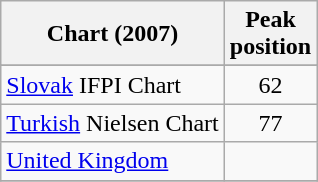<table class="wikitable sortable plainrowheaders">
<tr>
<th scope="col">Chart (2007)</th>
<th scope="col">Peak<br>position</th>
</tr>
<tr>
</tr>
<tr>
</tr>
<tr>
<td><a href='#'>Slovak</a> IFPI Chart</td>
<td align="center">62</td>
</tr>
<tr>
<td><a href='#'>Turkish</a> Nielsen Chart</td>
<td align="center">77</td>
</tr>
<tr>
<td><a href='#'>United Kingdom</a></td>
<td></td>
</tr>
<tr>
</tr>
</table>
